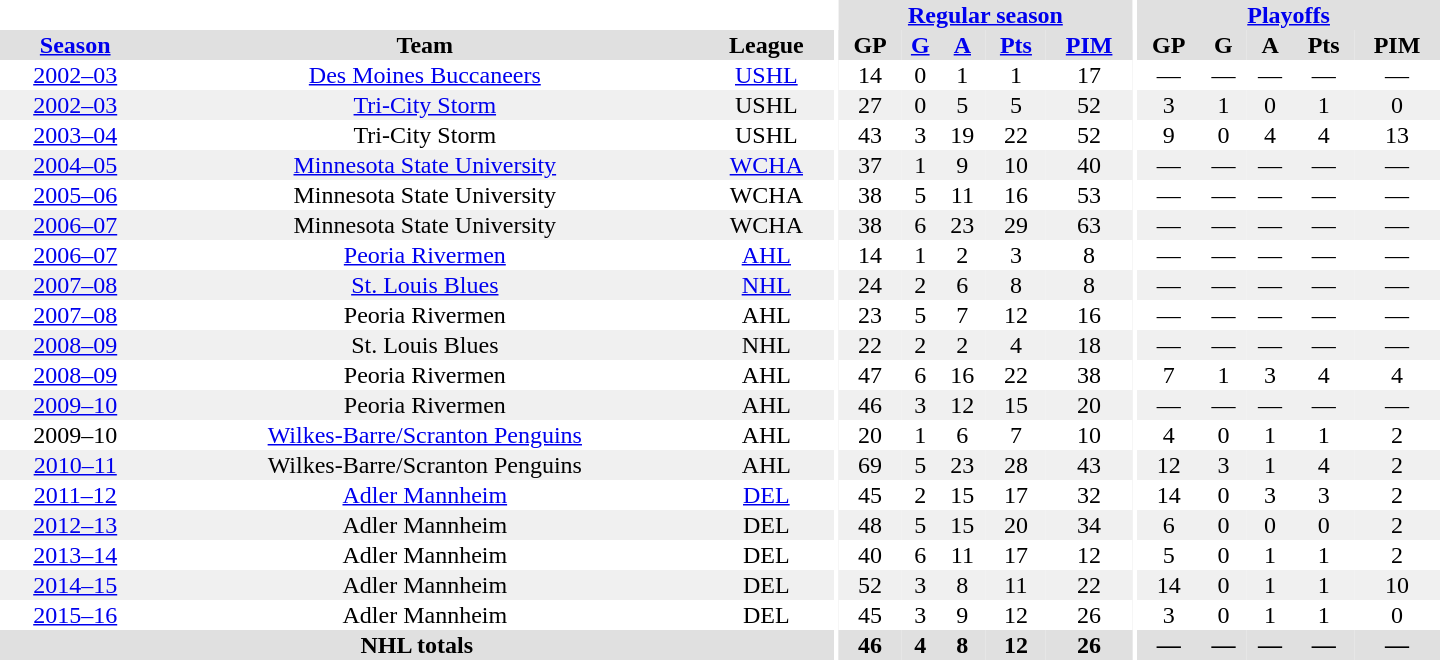<table border="0" cellpadding="1" cellspacing="0" style="text-align:center; width:60em">
<tr bgcolor="#e0e0e0">
<th colspan="3" bgcolor="#ffffff"></th>
<th rowspan="99" bgcolor="#ffffff"></th>
<th colspan="5"><a href='#'>Regular season</a></th>
<th rowspan="99" bgcolor="#ffffff"></th>
<th colspan="5"><a href='#'>Playoffs</a></th>
</tr>
<tr bgcolor="#e0e0e0">
<th><a href='#'>Season</a></th>
<th>Team</th>
<th>League</th>
<th>GP</th>
<th><a href='#'>G</a></th>
<th><a href='#'>A</a></th>
<th><a href='#'>Pts</a></th>
<th><a href='#'>PIM</a></th>
<th>GP</th>
<th>G</th>
<th>A</th>
<th>Pts</th>
<th>PIM</th>
</tr>
<tr ALIGN="center">
<td><a href='#'>2002–03</a></td>
<td><a href='#'>Des Moines Buccaneers</a></td>
<td><a href='#'>USHL</a></td>
<td>14</td>
<td>0</td>
<td>1</td>
<td>1</td>
<td>17</td>
<td>—</td>
<td>—</td>
<td>—</td>
<td>—</td>
<td>—</td>
</tr>
<tr ALIGN="center"  bgcolor="#f0f0f0">
<td><a href='#'>2002–03</a></td>
<td><a href='#'>Tri-City Storm</a></td>
<td>USHL</td>
<td>27</td>
<td>0</td>
<td>5</td>
<td>5</td>
<td>52</td>
<td>3</td>
<td>1</td>
<td>0</td>
<td>1</td>
<td>0</td>
</tr>
<tr ALIGN="center">
<td><a href='#'>2003–04</a></td>
<td>Tri-City Storm</td>
<td>USHL</td>
<td>43</td>
<td>3</td>
<td>19</td>
<td>22</td>
<td>52</td>
<td>9</td>
<td>0</td>
<td>4</td>
<td>4</td>
<td>13</td>
</tr>
<tr ALIGN="center"  bgcolor="#f0f0f0">
<td><a href='#'>2004–05</a></td>
<td><a href='#'>Minnesota State University</a></td>
<td><a href='#'>WCHA</a></td>
<td>37</td>
<td>1</td>
<td>9</td>
<td>10</td>
<td>40</td>
<td>—</td>
<td>—</td>
<td>—</td>
<td>—</td>
<td>—</td>
</tr>
<tr ALIGN="center">
<td><a href='#'>2005–06</a></td>
<td>Minnesota State University</td>
<td>WCHA</td>
<td>38</td>
<td>5</td>
<td>11</td>
<td>16</td>
<td>53</td>
<td>—</td>
<td>—</td>
<td>—</td>
<td>—</td>
<td>—</td>
</tr>
<tr ALIGN="center"  bgcolor="#f0f0f0">
<td><a href='#'>2006–07</a></td>
<td>Minnesota State University</td>
<td>WCHA</td>
<td>38</td>
<td>6</td>
<td>23</td>
<td>29</td>
<td>63</td>
<td>—</td>
<td>—</td>
<td>—</td>
<td>—</td>
<td>—</td>
</tr>
<tr ALIGN="center">
<td><a href='#'>2006–07</a></td>
<td><a href='#'>Peoria Rivermen</a></td>
<td><a href='#'>AHL</a></td>
<td>14</td>
<td>1</td>
<td>2</td>
<td>3</td>
<td>8</td>
<td>—</td>
<td>—</td>
<td>—</td>
<td>—</td>
<td>—</td>
</tr>
<tr ALIGN="center" bgcolor="#f0f0f0">
<td><a href='#'>2007–08</a></td>
<td><a href='#'>St. Louis Blues</a></td>
<td><a href='#'>NHL</a></td>
<td>24</td>
<td>2</td>
<td>6</td>
<td>8</td>
<td>8</td>
<td>—</td>
<td>—</td>
<td>—</td>
<td>—</td>
<td>—</td>
</tr>
<tr ALIGN="center">
<td><a href='#'>2007–08</a></td>
<td>Peoria Rivermen</td>
<td>AHL</td>
<td>23</td>
<td>5</td>
<td>7</td>
<td>12</td>
<td>16</td>
<td>—</td>
<td>—</td>
<td>—</td>
<td>—</td>
<td>—</td>
</tr>
<tr ALIGN="center"  bgcolor="#f0f0f0">
<td><a href='#'>2008–09</a></td>
<td>St. Louis Blues</td>
<td>NHL</td>
<td>22</td>
<td>2</td>
<td>2</td>
<td>4</td>
<td>18</td>
<td>—</td>
<td>—</td>
<td>—</td>
<td>—</td>
<td>—</td>
</tr>
<tr ALIGN="center">
<td><a href='#'>2008–09</a></td>
<td>Peoria Rivermen</td>
<td>AHL</td>
<td>47</td>
<td>6</td>
<td>16</td>
<td>22</td>
<td>38</td>
<td>7</td>
<td>1</td>
<td>3</td>
<td>4</td>
<td>4</td>
</tr>
<tr ALIGN="center"  bgcolor="#f0f0f0">
<td><a href='#'>2009–10</a></td>
<td>Peoria Rivermen</td>
<td>AHL</td>
<td>46</td>
<td>3</td>
<td>12</td>
<td>15</td>
<td>20</td>
<td>—</td>
<td>—</td>
<td>—</td>
<td>—</td>
<td>—</td>
</tr>
<tr ALIGN="center">
<td>2009–10</td>
<td><a href='#'>Wilkes-Barre/Scranton Penguins</a></td>
<td>AHL</td>
<td>20</td>
<td>1</td>
<td>6</td>
<td>7</td>
<td>10</td>
<td>4</td>
<td>0</td>
<td>1</td>
<td>1</td>
<td>2</td>
</tr>
<tr ALIGN="center"  bgcolor="#f0f0f0">
<td><a href='#'>2010–11</a></td>
<td>Wilkes-Barre/Scranton Penguins</td>
<td>AHL</td>
<td>69</td>
<td>5</td>
<td>23</td>
<td>28</td>
<td>43</td>
<td>12</td>
<td>3</td>
<td>1</td>
<td>4</td>
<td>2</td>
</tr>
<tr ALIGN="center">
<td><a href='#'>2011–12</a></td>
<td><a href='#'>Adler Mannheim</a></td>
<td><a href='#'>DEL</a></td>
<td>45</td>
<td>2</td>
<td>15</td>
<td>17</td>
<td>32</td>
<td>14</td>
<td>0</td>
<td>3</td>
<td>3</td>
<td>2</td>
</tr>
<tr ALIGN="center"  bgcolor="#f0f0f0">
<td><a href='#'>2012–13</a></td>
<td>Adler Mannheim</td>
<td>DEL</td>
<td>48</td>
<td>5</td>
<td>15</td>
<td>20</td>
<td>34</td>
<td>6</td>
<td>0</td>
<td>0</td>
<td>0</td>
<td>2</td>
</tr>
<tr ALIGN="center">
<td><a href='#'>2013–14</a></td>
<td>Adler Mannheim</td>
<td>DEL</td>
<td>40</td>
<td>6</td>
<td>11</td>
<td>17</td>
<td>12</td>
<td>5</td>
<td>0</td>
<td>1</td>
<td>1</td>
<td>2</td>
</tr>
<tr ALIGN="center"    bgcolor="#f0f0f0">
<td><a href='#'>2014–15</a></td>
<td>Adler Mannheim</td>
<td>DEL</td>
<td>52</td>
<td>3</td>
<td>8</td>
<td>11</td>
<td>22</td>
<td>14</td>
<td>0</td>
<td>1</td>
<td>1</td>
<td>10</td>
</tr>
<tr ALIGN="center">
<td><a href='#'>2015–16</a></td>
<td>Adler Mannheim</td>
<td>DEL</td>
<td>45</td>
<td>3</td>
<td>9</td>
<td>12</td>
<td>26</td>
<td>3</td>
<td>0</td>
<td>1</td>
<td>1</td>
<td>0</td>
</tr>
<tr bgcolor="#e0e0e0">
<th colspan="3">NHL totals</th>
<th>46</th>
<th>4</th>
<th>8</th>
<th>12</th>
<th>26</th>
<th>—</th>
<th>—</th>
<th>—</th>
<th>—</th>
<th>—</th>
</tr>
</table>
